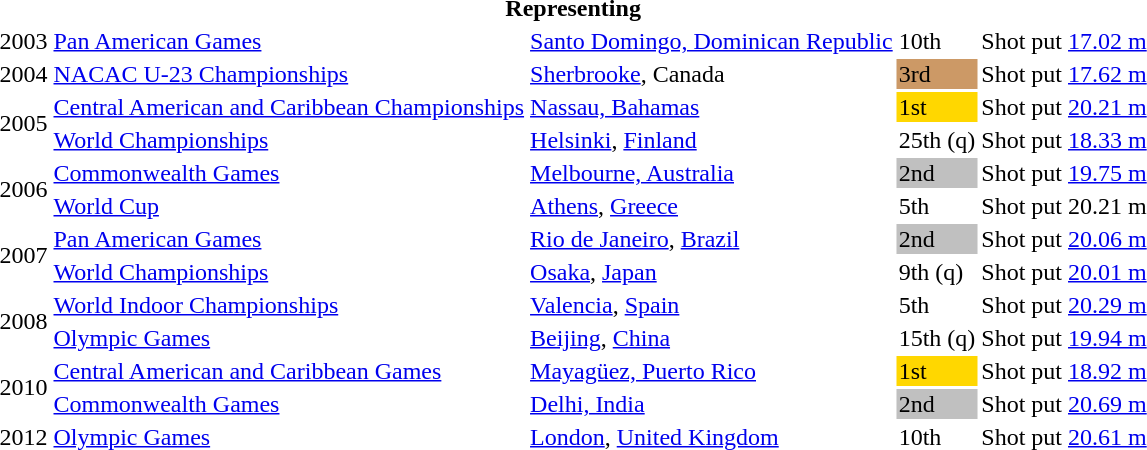<table>
<tr>
<th colspan="6">Representing </th>
</tr>
<tr>
<td>2003</td>
<td><a href='#'>Pan American Games</a></td>
<td><a href='#'>Santo Domingo, Dominican Republic</a></td>
<td>10th</td>
<td>Shot put</td>
<td><a href='#'>17.02 m</a></td>
</tr>
<tr>
<td>2004</td>
<td><a href='#'>NACAC U-23 Championships</a></td>
<td><a href='#'>Sherbrooke</a>, Canada</td>
<td bgcolor="cc9966">3rd</td>
<td>Shot put</td>
<td><a href='#'>17.62 m</a></td>
</tr>
<tr>
<td rowspan=2>2005</td>
<td><a href='#'>Central American and Caribbean Championships</a></td>
<td><a href='#'>Nassau, Bahamas</a></td>
<td bgcolor="gold">1st</td>
<td>Shot put</td>
<td><a href='#'>20.21 m</a></td>
</tr>
<tr>
<td><a href='#'>World Championships</a></td>
<td><a href='#'>Helsinki</a>, <a href='#'>Finland</a></td>
<td>25th (q)</td>
<td>Shot put</td>
<td><a href='#'>18.33 m</a></td>
</tr>
<tr>
<td rowspan=2>2006</td>
<td><a href='#'>Commonwealth Games</a></td>
<td><a href='#'>Melbourne, Australia</a></td>
<td bgcolor="silver">2nd</td>
<td>Shot put</td>
<td><a href='#'>19.75 m</a></td>
</tr>
<tr>
<td><a href='#'>World Cup</a></td>
<td><a href='#'>Athens</a>, <a href='#'>Greece</a></td>
<td>5th</td>
<td>Shot put</td>
<td>20.21 m</td>
</tr>
<tr>
<td rowspan=2>2007</td>
<td><a href='#'>Pan American Games</a></td>
<td><a href='#'>Rio de Janeiro</a>, <a href='#'>Brazil</a></td>
<td bgcolor="silver">2nd</td>
<td>Shot put</td>
<td><a href='#'>20.06 m</a></td>
</tr>
<tr>
<td><a href='#'>World Championships</a></td>
<td><a href='#'>Osaka</a>, <a href='#'>Japan</a></td>
<td>9th (q)</td>
<td>Shot put</td>
<td><a href='#'>20.01 m</a></td>
</tr>
<tr>
<td rowspan=2>2008</td>
<td><a href='#'>World Indoor Championships</a></td>
<td><a href='#'>Valencia</a>, <a href='#'>Spain</a></td>
<td>5th</td>
<td>Shot put</td>
<td><a href='#'>20.29 m</a></td>
</tr>
<tr>
<td><a href='#'>Olympic Games</a></td>
<td><a href='#'>Beijing</a>, <a href='#'>China</a></td>
<td>15th (q)</td>
<td>Shot put</td>
<td><a href='#'>19.94 m</a></td>
</tr>
<tr>
<td rowspan=2>2010</td>
<td><a href='#'>Central American and Caribbean Games</a></td>
<td><a href='#'>Mayagüez, Puerto Rico</a></td>
<td bgcolor="gold">1st</td>
<td>Shot put</td>
<td><a href='#'>18.92 m</a></td>
</tr>
<tr>
<td><a href='#'>Commonwealth Games</a></td>
<td><a href='#'>Delhi, India</a></td>
<td bgcolor="silver">2nd</td>
<td>Shot put</td>
<td><a href='#'>20.69 m</a></td>
</tr>
<tr>
<td>2012</td>
<td><a href='#'>Olympic Games</a></td>
<td><a href='#'>London</a>, <a href='#'>United Kingdom</a></td>
<td>10th</td>
<td>Shot put</td>
<td><a href='#'>20.61 m</a></td>
</tr>
</table>
